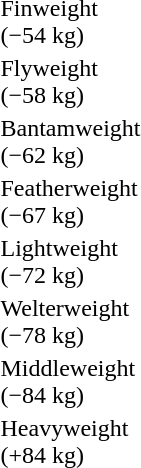<table>
<tr>
<td rowspan=2>Finweight<br>(−54 kg)</td>
<td rowspan=2></td>
<td rowspan=2></td>
<td></td>
</tr>
<tr>
<td></td>
</tr>
<tr>
<td rowspan=2>Flyweight<br>(−58 kg)</td>
<td rowspan=2></td>
<td rowspan=2></td>
<td></td>
</tr>
<tr>
<td></td>
</tr>
<tr>
<td rowspan=2>Bantamweight<br>(−62 kg)</td>
<td rowspan=2></td>
<td rowspan=2></td>
<td></td>
</tr>
<tr>
<td></td>
</tr>
<tr>
<td rowspan=2>Featherweight<br>(−67 kg)</td>
<td rowspan=2></td>
<td rowspan=2></td>
<td></td>
</tr>
<tr>
<td></td>
</tr>
<tr>
<td rowspan=2>Lightweight<br>(−72 kg)</td>
<td rowspan=2></td>
<td rowspan=2></td>
<td></td>
</tr>
<tr>
<td></td>
</tr>
<tr>
<td rowspan=2>Welterweight<br>(−78 kg)</td>
<td rowspan=2></td>
<td rowspan=2></td>
<td></td>
</tr>
<tr>
<td></td>
</tr>
<tr>
<td rowspan=2>Middleweight<br>(−84 kg)</td>
<td rowspan=2></td>
<td rowspan=2></td>
<td></td>
</tr>
<tr>
<td></td>
</tr>
<tr>
<td rowspan=2>Heavyweight<br>(+84 kg)</td>
<td rowspan=2></td>
<td rowspan=2></td>
<td></td>
</tr>
<tr>
<td></td>
</tr>
</table>
